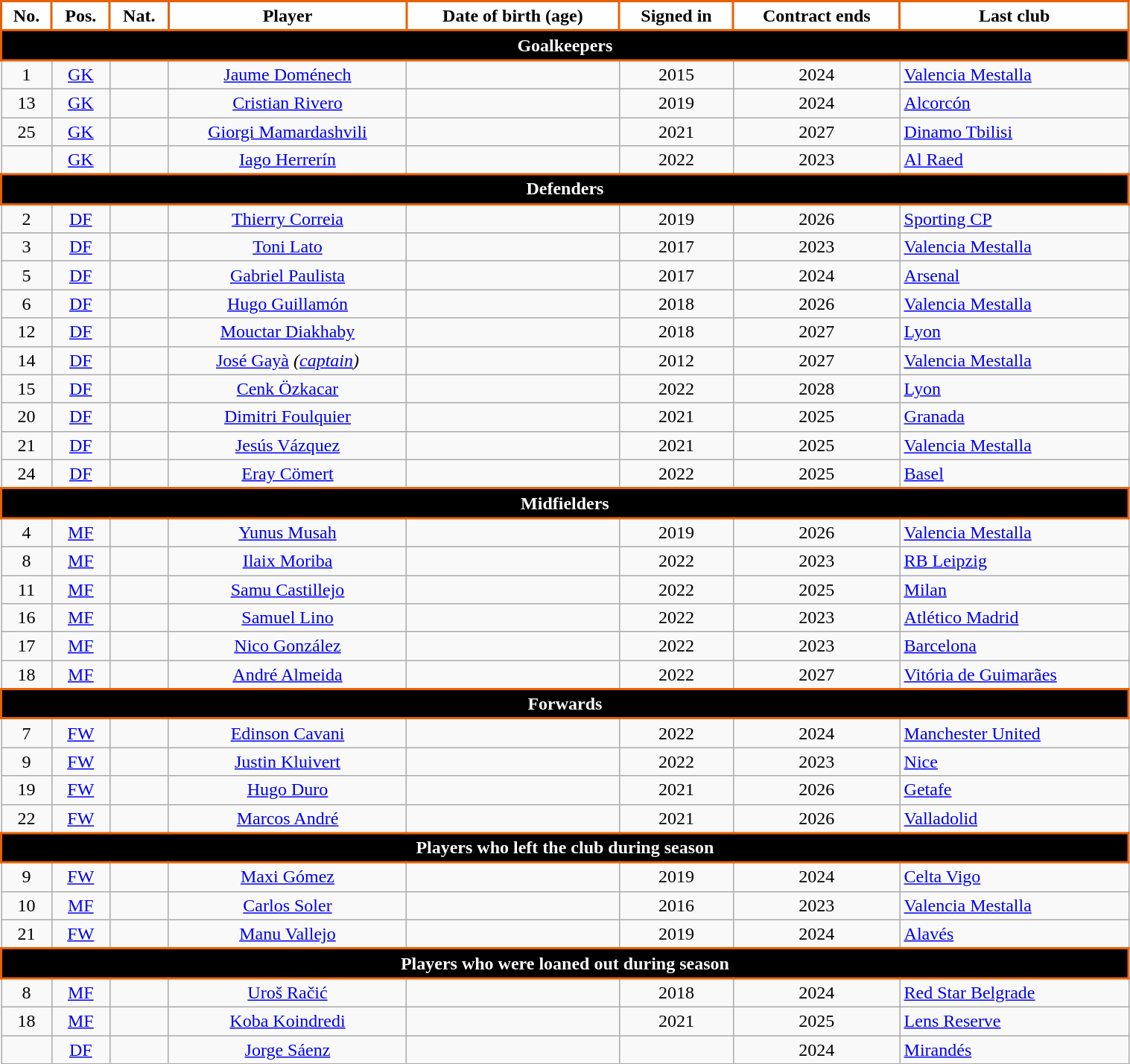<table class="wikitable" style="text-align:center; font-size:100%;width:80%;">
<tr>
<th style="background:#FFFFFF; color:#000000; border:2px solid #E86100;" text-align:center;">No.</th>
<th style="background:#FFFFFF; color:#000000; border:2px solid #E86100;" text-align:center;">Pos.</th>
<th style="background:#FFFFFF; color:#000000; border:2px solid #E86100;" text-align:center;">Nat.</th>
<th style="background:#FFFFFF; color:#000000; border:2px solid #E86100;" text-align:center;">Player</th>
<th style="background:#FFFFFF; color:#000000; border:2px solid #E86100;" text-align:center;">Date of birth (age)</th>
<th style="background:#FFFFFF; color:#000000; border:2px solid #E86100;" text-align:center;">Signed in</th>
<th style="background:#FFFFFF; color:#000000; border:2px solid #E86100;" text-align:center;">Contract ends</th>
<th style="background:#FFFFFF; color:#000000; border:2px solid #E86100;" text-align:center;">Last club</th>
</tr>
<tr>
<th colspan="8" style="background:#000000; color:#FFFFFF; border:2px solid #E86100;" text-align:center;">Goalkeepers</th>
</tr>
<tr>
<td>1</td>
<td><a href='#'>GK</a></td>
<td></td>
<td align=center><a href='#'>Jaume Doménech</a></td>
<td></td>
<td>2015</td>
<td>2024</td>
<td align=left> <a href='#'>Valencia Mestalla</a></td>
</tr>
<tr>
<td>13</td>
<td><a href='#'>GK</a></td>
<td></td>
<td align=center><a href='#'>Cristian Rivero</a></td>
<td></td>
<td>2019</td>
<td>2024</td>
<td align=left> <a href='#'>Alcorcón</a></td>
</tr>
<tr>
<td>25</td>
<td><a href='#'>GK</a></td>
<td></td>
<td align=center><a href='#'>Giorgi Mamardashvili</a></td>
<td></td>
<td>2021</td>
<td>2027</td>
<td align=left> <a href='#'>Dinamo Tbilisi</a></td>
</tr>
<tr>
<td></td>
<td><a href='#'>GK</a></td>
<td></td>
<td align=center><a href='#'>Iago Herrerín</a></td>
<td></td>
<td>2022</td>
<td>2023</td>
<td align=left> <a href='#'>Al Raed</a></td>
</tr>
<tr>
<th colspan="8" style="background:#000000; color:#FFFFFF; border:2px solid #E86100;" text-align:center;">Defenders</th>
</tr>
<tr>
<td>2</td>
<td><a href='#'>DF</a></td>
<td></td>
<td align=center><a href='#'>Thierry Correia</a></td>
<td></td>
<td>2019</td>
<td>2026</td>
<td align=left> <a href='#'>Sporting CP</a></td>
</tr>
<tr>
<td>3</td>
<td><a href='#'>DF</a></td>
<td></td>
<td align=center><a href='#'>Toni Lato</a></td>
<td></td>
<td>2017</td>
<td>2023</td>
<td align=left> <a href='#'>Valencia Mestalla</a></td>
</tr>
<tr>
<td>5</td>
<td><a href='#'>DF</a></td>
<td></td>
<td align=center><a href='#'>Gabriel Paulista</a></td>
<td></td>
<td>2017</td>
<td>2024</td>
<td align=left> <a href='#'>Arsenal</a></td>
</tr>
<tr>
<td>6</td>
<td><a href='#'>DF</a></td>
<td></td>
<td align=center><a href='#'>Hugo Guillamón</a></td>
<td></td>
<td>2018</td>
<td>2026</td>
<td align=left> <a href='#'>Valencia Mestalla</a></td>
</tr>
<tr>
<td>12</td>
<td><a href='#'>DF</a></td>
<td></td>
<td align=center><a href='#'>Mouctar Diakhaby</a></td>
<td></td>
<td>2018</td>
<td>2027</td>
<td align=left> <a href='#'>Lyon</a></td>
</tr>
<tr>
<td>14</td>
<td><a href='#'>DF</a></td>
<td></td>
<td align=center><a href='#'>José Gayà</a> <em>(<a href='#'>captain</a>)</em></td>
<td></td>
<td>2012</td>
<td>2027</td>
<td align=left> <a href='#'>Valencia Mestalla</a></td>
</tr>
<tr>
<td>15</td>
<td><a href='#'>DF</a></td>
<td></td>
<td align=center><a href='#'>Cenk Özkacar</a></td>
<td></td>
<td>2022</td>
<td>2028</td>
<td align=left> <a href='#'>Lyon</a></td>
</tr>
<tr>
<td>20</td>
<td><a href='#'>DF</a></td>
<td></td>
<td align=center><a href='#'>Dimitri Foulquier</a></td>
<td></td>
<td>2021</td>
<td>2025</td>
<td align=left> <a href='#'>Granada</a></td>
</tr>
<tr>
<td>21</td>
<td><a href='#'>DF</a></td>
<td></td>
<td align=center><a href='#'>Jesús Vázquez</a></td>
<td></td>
<td>2021</td>
<td>2025</td>
<td align=left> <a href='#'>Valencia Mestalla</a></td>
</tr>
<tr>
<td>24</td>
<td><a href='#'>DF</a></td>
<td></td>
<td align=center><a href='#'>Eray Cömert</a></td>
<td></td>
<td>2022</td>
<td>2025</td>
<td align=left> <a href='#'>Basel</a></td>
</tr>
<tr>
<th colspan="8" style="background:#000000; color:#FFFFFF; border:2px solid #E86100;" text-align:center;">Midfielders</th>
</tr>
<tr>
<td>4</td>
<td><a href='#'>MF</a></td>
<td></td>
<td align=center><a href='#'>Yunus Musah</a></td>
<td></td>
<td>2019</td>
<td>2026</td>
<td align=left> <a href='#'>Valencia Mestalla</a></td>
</tr>
<tr>
<td>8</td>
<td><a href='#'>MF</a></td>
<td></td>
<td align=center><a href='#'>Ilaix Moriba</a></td>
<td></td>
<td>2022</td>
<td>2023</td>
<td align=left> <a href='#'>RB Leipzig</a></td>
</tr>
<tr>
<td>11</td>
<td><a href='#'>MF</a></td>
<td></td>
<td align=center><a href='#'>Samu Castillejo</a></td>
<td></td>
<td>2022</td>
<td>2025</td>
<td align=left> <a href='#'>Milan</a></td>
</tr>
<tr>
<td>16</td>
<td><a href='#'>MF</a></td>
<td></td>
<td align=center><a href='#'>Samuel Lino</a></td>
<td></td>
<td>2022</td>
<td>2023</td>
<td align=left> <a href='#'>Atlético Madrid</a></td>
</tr>
<tr>
<td>17</td>
<td><a href='#'>MF</a></td>
<td></td>
<td align=center><a href='#'>Nico González</a></td>
<td></td>
<td>2022</td>
<td>2023</td>
<td align=left> <a href='#'>Barcelona</a></td>
</tr>
<tr>
<td>18</td>
<td><a href='#'>MF</a></td>
<td></td>
<td align=center><a href='#'>André Almeida</a></td>
<td></td>
<td>2022</td>
<td>2027</td>
<td align=left> <a href='#'>Vitória de Guimarães</a></td>
</tr>
<tr>
<th colspan="8" style="background:#000000; color:#FFFFFF; border:2px solid #E86100;" text-align:center;">Forwards</th>
</tr>
<tr>
<td>7</td>
<td><a href='#'>FW</a></td>
<td></td>
<td align=center><a href='#'>Edinson Cavani</a></td>
<td></td>
<td>2022</td>
<td>2024</td>
<td align=left> <a href='#'>Manchester United</a></td>
</tr>
<tr>
<td>9</td>
<td><a href='#'>FW</a></td>
<td></td>
<td align=center><a href='#'>Justin Kluivert</a></td>
<td></td>
<td>2022</td>
<td>2023</td>
<td align=left> <a href='#'>Nice</a></td>
</tr>
<tr>
<td>19</td>
<td><a href='#'>FW</a></td>
<td></td>
<td align=center><a href='#'>Hugo Duro</a></td>
<td></td>
<td>2021</td>
<td>2026</td>
<td align=left> <a href='#'>Getafe</a></td>
</tr>
<tr>
<td>22</td>
<td><a href='#'>FW</a></td>
<td></td>
<td align=center><a href='#'>Marcos André</a></td>
<td></td>
<td>2021</td>
<td>2026</td>
<td align=left> <a href='#'>Valladolid</a></td>
</tr>
<tr>
<th colspan="8" style="background:#000000; color:#FFFFFF; border:2px solid #E86100;" text-align:center;">Players who left the club during season</th>
</tr>
<tr>
<td>9</td>
<td><a href='#'>FW</a></td>
<td></td>
<td align=center><a href='#'>Maxi Gómez</a></td>
<td></td>
<td>2019</td>
<td>2024</td>
<td align=left> <a href='#'>Celta Vigo</a></td>
</tr>
<tr>
<td>10</td>
<td><a href='#'>MF</a></td>
<td></td>
<td align=center><a href='#'>Carlos Soler</a></td>
<td></td>
<td>2016</td>
<td>2023</td>
<td align=left> <a href='#'>Valencia Mestalla</a></td>
</tr>
<tr>
<td>21</td>
<td><a href='#'>FW</a></td>
<td></td>
<td align=center><a href='#'>Manu Vallejo</a></td>
<td></td>
<td>2019</td>
<td>2024</td>
<td align=left> <a href='#'>Alavés</a></td>
</tr>
<tr>
<th colspan="8" style="background:#000000; color:#FFFFFF; border:2px solid #E86100;" text-align:center;">Players who were loaned out during season</th>
</tr>
<tr>
<td>8</td>
<td><a href='#'>MF</a></td>
<td></td>
<td align=center><a href='#'>Uroš Račić</a></td>
<td></td>
<td>2018</td>
<td>2024</td>
<td align=left> <a href='#'>Red Star Belgrade</a></td>
</tr>
<tr>
<td>18</td>
<td><a href='#'>MF</a></td>
<td></td>
<td align=center><a href='#'>Koba Koindredi</a></td>
<td></td>
<td>2021</td>
<td>2025</td>
<td align=left> <a href='#'>Lens Reserve</a></td>
</tr>
<tr>
<td></td>
<td><a href='#'>DF</a></td>
<td></td>
<td align=center><a href='#'>Jorge Sáenz</a></td>
<td></td>
<td></td>
<td>2024</td>
<td align=left> <a href='#'>Mirandés</a></td>
</tr>
</table>
